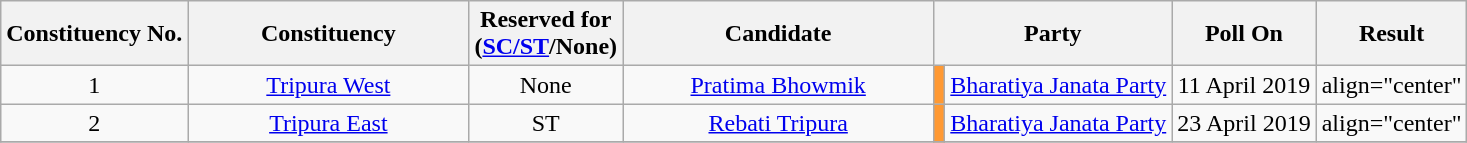<table class="wikitable sortable" style="text-align:center;">
<tr>
<th>Constituency No.</th>
<th style="width:180px;">Constituency</th>
<th>Reserved for<br>(<a href='#'>SC/ST</a>/None)</th>
<th style="width:200px;">Candidate</th>
<th colspan="2">Party</th>
<th>Poll On</th>
<th>Result</th>
</tr>
<tr>
<td align="center">1</td>
<td><a href='#'>Tripura West</a></td>
<td align="center">None</td>
<td><a href='#'>Pratima Bhowmik</a></td>
<td bgcolor=#FF9933></td>
<td><a href='#'>Bharatiya Janata Party</a></td>
<td align="center">11 April 2019</td>
<td>align="center" </td>
</tr>
<tr>
<td align="center">2</td>
<td><a href='#'>Tripura East</a></td>
<td align="center">ST</td>
<td><a href='#'>Rebati Tripura</a></td>
<td bgcolor=#FF9933></td>
<td><a href='#'>Bharatiya Janata Party</a></td>
<td align="center">23 April 2019</td>
<td>align="center" </td>
</tr>
<tr>
</tr>
</table>
